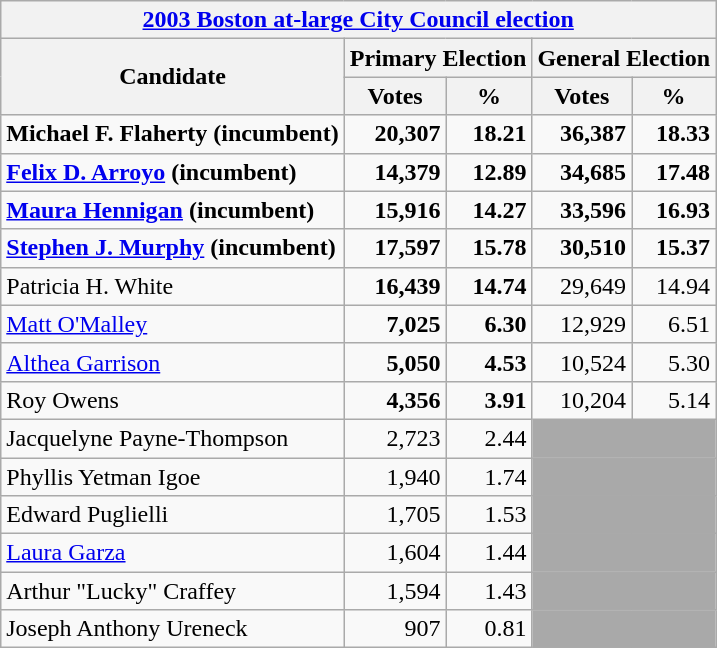<table class=wikitable>
<tr>
<th colspan=5><a href='#'>2003 Boston at-large City Council election</a></th>
</tr>
<tr>
<th colspan=1 rowspan=2>Candidate</th>
<th colspan=2><strong>Primary Election</strong></th>
<th colspan=2><strong>General Election</strong></th>
</tr>
<tr>
<th>Votes</th>
<th>%</th>
<th>Votes</th>
<th>%</th>
</tr>
<tr>
<td><strong>Michael F. Flaherty (incumbent)</strong></td>
<td align="right"><strong>20,307</strong></td>
<td align="right"><strong>18.21</strong></td>
<td align="right"><strong>36,387</strong></td>
<td align="right"><strong>18.33</strong></td>
</tr>
<tr>
<td><strong><a href='#'>Felix D. Arroyo</a> (incumbent)</strong></td>
<td align="right"><strong>14,379</strong></td>
<td align="right"><strong>12.89</strong></td>
<td align="right"><strong>34,685</strong></td>
<td align="right"><strong>17.48</strong></td>
</tr>
<tr>
<td><strong><a href='#'>Maura Hennigan</a> (incumbent)</strong></td>
<td align="right"><strong>15,916</strong></td>
<td align="right"><strong>14.27</strong></td>
<td align="right"><strong>33,596</strong></td>
<td align="right"><strong>16.93</strong></td>
</tr>
<tr>
<td><strong><a href='#'>Stephen J. Murphy</a> (incumbent)</strong></td>
<td align="right"><strong>17,597</strong></td>
<td align="right"><strong>15.78</strong></td>
<td align="right"><strong>30,510</strong></td>
<td align="right"><strong>15.37</strong></td>
</tr>
<tr>
<td>Patricia H. White</td>
<td align="right"><strong>16,439</strong></td>
<td align="right"><strong>14.74</strong></td>
<td align="right">29,649</td>
<td align="right">14.94</td>
</tr>
<tr>
<td><a href='#'>Matt O'Malley</a></td>
<td align="right"><strong>7,025</strong></td>
<td align="right"><strong>6.30</strong></td>
<td align="right">12,929</td>
<td align="right">6.51</td>
</tr>
<tr>
<td><a href='#'>Althea Garrison</a></td>
<td align="right"><strong>5,050</strong></td>
<td align="right"><strong>4.53</strong></td>
<td align="right">10,524</td>
<td align="right">5.30</td>
</tr>
<tr>
<td>Roy Owens</td>
<td align="right"><strong>4,356</strong></td>
<td align="right"><strong>3.91</strong></td>
<td align="right">10,204</td>
<td align="right">5.14</td>
</tr>
<tr>
<td>Jacquelyne Payne-Thompson</td>
<td align="right">2,723</td>
<td align="right">2.44</td>
<td colspan=4 bgcolor=darkgray> </td>
</tr>
<tr>
<td>Phyllis Yetman Igoe</td>
<td align="right">1,940</td>
<td align="right">1.74</td>
<td colspan=4 bgcolor=darkgray> </td>
</tr>
<tr>
<td>Edward Puglielli</td>
<td align="right">1,705</td>
<td align="right">1.53</td>
<td colspan=4 bgcolor=darkgray> </td>
</tr>
<tr>
<td><a href='#'>Laura Garza</a></td>
<td align="right">1,604</td>
<td align="right">1.44</td>
<td colspan=4 bgcolor=darkgray> </td>
</tr>
<tr>
<td>Arthur "Lucky" Craffey</td>
<td align="right">1,594</td>
<td align="right">1.43</td>
<td colspan=4 bgcolor=darkgray> </td>
</tr>
<tr>
<td>Joseph Anthony Ureneck</td>
<td align="right">907</td>
<td align="right">0.81</td>
<td colspan=4 bgcolor=darkgray> </td>
</tr>
</table>
